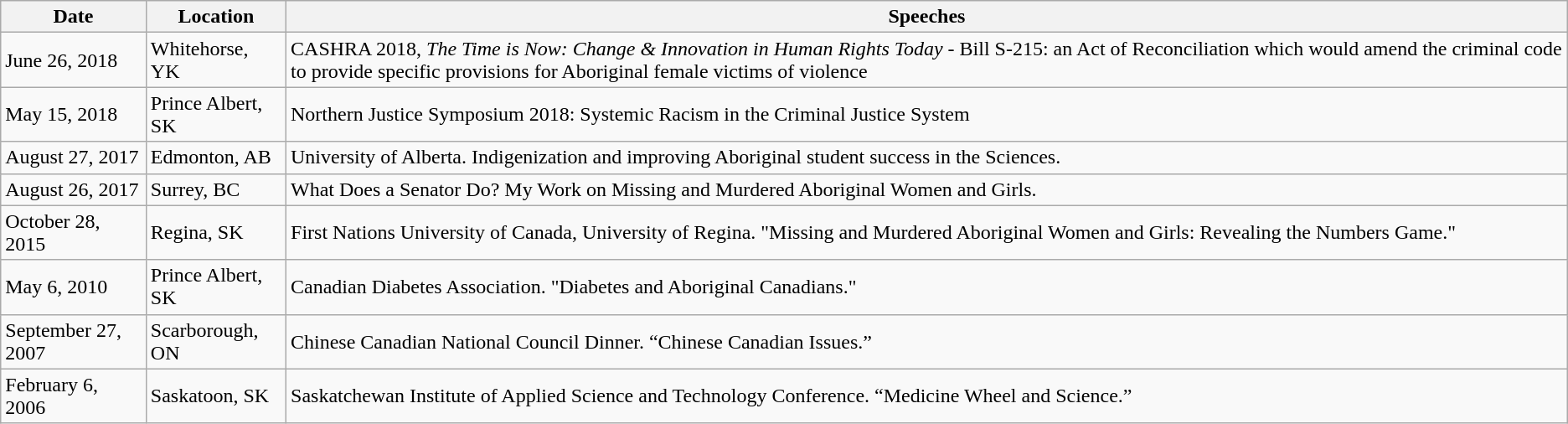<table class="wikitable">
<tr>
<th>Date</th>
<th>Location</th>
<th>Speeches</th>
</tr>
<tr>
<td>June 26, 2018</td>
<td>Whitehorse, YK</td>
<td>CASHRA 2018, <em>The Time is Now: Change & Innovation in Human Rights Today -</em> Bill S-215: an Act of Reconciliation which would amend the criminal code to provide specific provisions for Aboriginal female victims of violence</td>
</tr>
<tr>
<td>May 15, 2018</td>
<td>Prince Albert, SK</td>
<td>Northern Justice Symposium 2018: Systemic Racism in the Criminal Justice System</td>
</tr>
<tr>
<td>August 27, 2017</td>
<td>Edmonton, AB</td>
<td>University of Alberta. Indigenization and improving Aboriginal student success in the Sciences.</td>
</tr>
<tr>
<td>August 26, 2017</td>
<td>Surrey, BC</td>
<td>What Does a Senator Do? My Work on Missing and Murdered Aboriginal Women and Girls.</td>
</tr>
<tr>
<td>October 28, 2015</td>
<td>Regina, SK</td>
<td>First Nations University of Canada, University of Regina. "Missing and Murdered Aboriginal Women and Girls: Revealing the Numbers Game."</td>
</tr>
<tr>
<td>May 6, 2010</td>
<td>Prince Albert, SK</td>
<td>Canadian Diabetes Association. "Diabetes and Aboriginal Canadians."</td>
</tr>
<tr>
<td>September 27, 2007</td>
<td>Scarborough, ON</td>
<td>Chinese Canadian National Council Dinner. “Chinese Canadian Issues.”</td>
</tr>
<tr>
<td>February 6, 2006</td>
<td>Saskatoon, SK</td>
<td>Saskatchewan Institute of Applied Science and Technology Conference. “Medicine Wheel and Science.”</td>
</tr>
</table>
